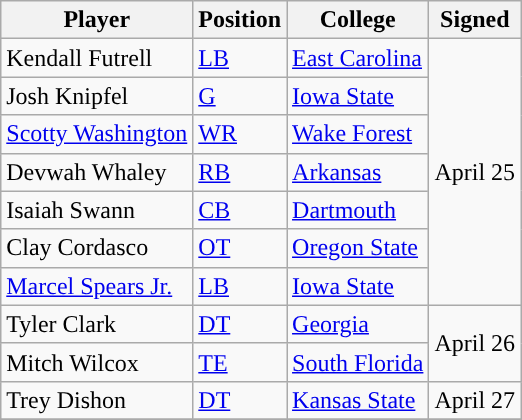<table class="wikitable">
<tr>
<th>Player</th>
<th>Position</th>
<th>College</th>
<th>Signed</th>
</tr>
<tr>
<td>Kendall Futrell</td>
<td><a href='#'>LB</a></td>
<td><a href='#'>East Carolina</a></td>
<td rowspan="7">April 25</td>
</tr>
<tr>
<td>Josh Knipfel</td>
<td><a href='#'>G</a></td>
<td><a href='#'>Iowa State</a></td>
</tr>
<tr>
<td><a href='#'>Scotty Washington</a></td>
<td><a href='#'>WR</a></td>
<td><a href='#'>Wake Forest</a></td>
</tr>
<tr>
<td>Devwah Whaley</td>
<td><a href='#'>RB</a></td>
<td><a href='#'>Arkansas</a></td>
</tr>
<tr>
<td>Isaiah Swann</td>
<td><a href='#'>CB</a></td>
<td><a href='#'>Dartmouth</a></td>
</tr>
<tr>
<td>Clay Cordasco</td>
<td><a href='#'>OT</a></td>
<td><a href='#'>Oregon State</a></td>
</tr>
<tr>
<td><a href='#'>Marcel Spears Jr.</a></td>
<td><a href='#'>LB</a></td>
<td><a href='#'>Iowa State</a></td>
</tr>
<tr>
<td>Tyler Clark</td>
<td><a href='#'>DT</a></td>
<td><a href='#'>Georgia</a></td>
<td rowspan="2">April 26</td>
</tr>
<tr>
<td>Mitch Wilcox</td>
<td><a href='#'>TE</a></td>
<td><a href='#'>South Florida</a></td>
</tr>
<tr>
<td>Trey Dishon</td>
<td><a href='#'>DT</a></td>
<td><a href='#'>Kansas State</a></td>
<td>April 27</td>
</tr>
<tr>
</tr>
</table>
